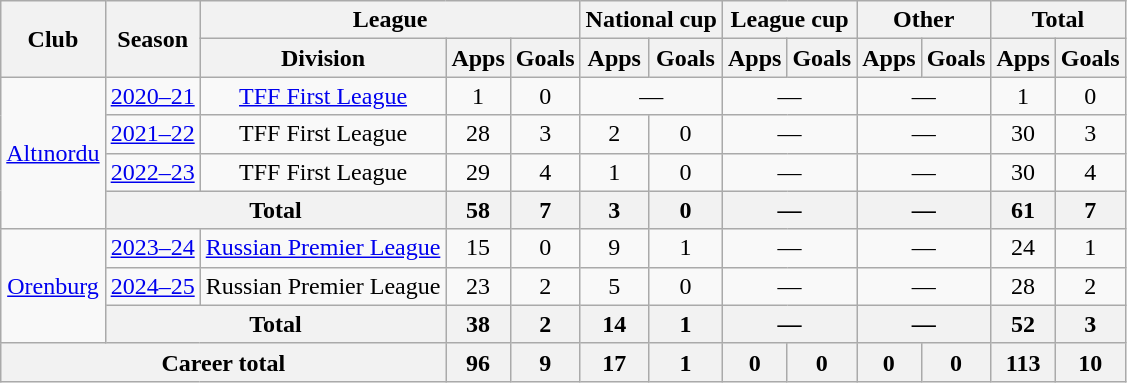<table class="wikitable" style="text-align: center;">
<tr>
<th rowspan="2">Club</th>
<th rowspan="2">Season</th>
<th colspan="3">League</th>
<th colspan="2">National cup</th>
<th colspan="2">League cup</th>
<th colspan="2">Other</th>
<th colspan="2">Total</th>
</tr>
<tr>
<th>Division</th>
<th>Apps</th>
<th>Goals</th>
<th>Apps</th>
<th>Goals</th>
<th>Apps</th>
<th>Goals</th>
<th>Apps</th>
<th>Goals</th>
<th>Apps</th>
<th>Goals</th>
</tr>
<tr>
<td rowspan="4"><a href='#'>Altınordu</a></td>
<td><a href='#'>2020–21</a></td>
<td><a href='#'>TFF First League</a></td>
<td>1</td>
<td>0</td>
<td colspan="2">—</td>
<td colspan="2">—</td>
<td colspan="2">—</td>
<td>1</td>
<td>0</td>
</tr>
<tr>
<td><a href='#'>2021–22</a></td>
<td>TFF First League</td>
<td>28</td>
<td>3</td>
<td>2</td>
<td>0</td>
<td colspan="2">—</td>
<td colspan="2">—</td>
<td>30</td>
<td>3</td>
</tr>
<tr>
<td><a href='#'>2022–23</a></td>
<td>TFF First League</td>
<td>29</td>
<td>4</td>
<td>1</td>
<td>0</td>
<td colspan="2">—</td>
<td colspan="2">—</td>
<td>30</td>
<td>4</td>
</tr>
<tr>
<th colspan="2">Total</th>
<th>58</th>
<th>7</th>
<th>3</th>
<th>0</th>
<th colspan="2">—</th>
<th colspan="2">—</th>
<th>61</th>
<th>7</th>
</tr>
<tr>
<td rowspan="3"><a href='#'>Orenburg</a></td>
<td><a href='#'>2023–24</a></td>
<td><a href='#'>Russian Premier League</a></td>
<td>15</td>
<td>0</td>
<td>9</td>
<td>1</td>
<td colspan="2">—</td>
<td colspan="2">—</td>
<td>24</td>
<td>1</td>
</tr>
<tr>
<td><a href='#'>2024–25</a></td>
<td>Russian Premier League</td>
<td>23</td>
<td>2</td>
<td>5</td>
<td>0</td>
<td colspan="2">—</td>
<td colspan="2">—</td>
<td>28</td>
<td>2</td>
</tr>
<tr>
<th colspan="2">Total</th>
<th>38</th>
<th>2</th>
<th>14</th>
<th>1</th>
<th colspan="2">—</th>
<th colspan="2">—</th>
<th>52</th>
<th>3</th>
</tr>
<tr>
<th colspan="3">Career total</th>
<th>96</th>
<th>9</th>
<th>17</th>
<th>1</th>
<th>0</th>
<th>0</th>
<th>0</th>
<th>0</th>
<th>113</th>
<th>10</th>
</tr>
</table>
